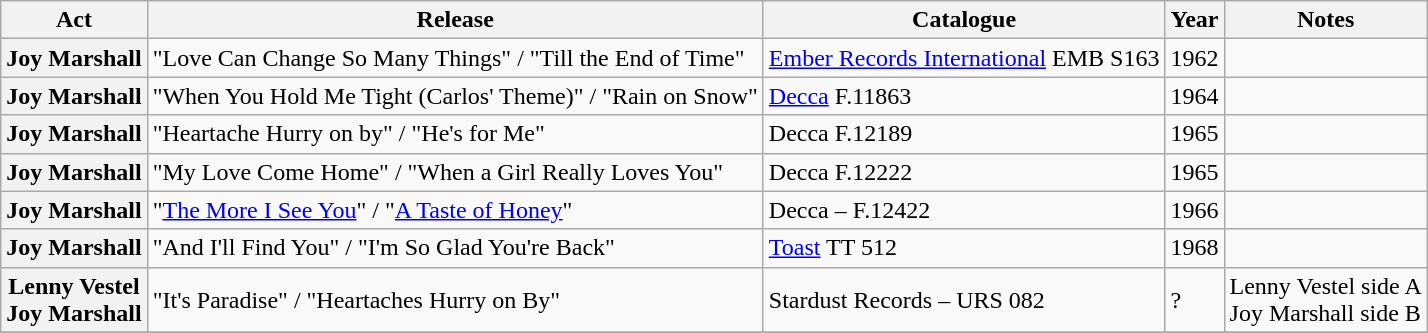<table class="wikitable plainrowheaders sortable">
<tr>
<th scope="col" class="unsortable">Act</th>
<th scope="col">Release</th>
<th scope="col">Catalogue</th>
<th scope="col">Year</th>
<th scope="col" class="unsortable">Notes</th>
</tr>
<tr>
<th scope="row">Joy Marshall</th>
<td>"Love Can Change So Many Things" / "Till the End of Time"</td>
<td><a href='#'>Ember Records International</a> EMB S163</td>
<td>1962</td>
<td></td>
</tr>
<tr>
<th scope="row">Joy Marshall</th>
<td>"When You Hold Me Tight (Carlos' Theme)" / "Rain on Snow"</td>
<td><a href='#'>Decca</a> F.11863</td>
<td>1964</td>
<td></td>
</tr>
<tr>
<th scope="row">Joy Marshall</th>
<td>"Heartache Hurry on by" / "He's for Me"</td>
<td>Decca F.12189</td>
<td>1965</td>
<td></td>
</tr>
<tr>
<th scope="row">Joy Marshall</th>
<td>"My Love Come Home" / "When a Girl Really Loves You"</td>
<td>Decca F.12222</td>
<td>1965</td>
<td></td>
</tr>
<tr>
<th scope="row">Joy Marshall</th>
<td>"<a href='#'>The More I See You</a>" / "<a href='#'>A Taste of Honey</a>"</td>
<td>Decca – F.12422</td>
<td>1966</td>
<td></td>
</tr>
<tr>
<th scope="row">Joy Marshall</th>
<td>"And I'll Find You" / "I'm So Glad You're Back"</td>
<td><a href='#'>Toast</a> TT 512</td>
<td>1968</td>
<td></td>
</tr>
<tr>
<th scope="row">Lenny Vestel<br> Joy Marshall</th>
<td>"It's Paradise" / "Heartaches Hurry on By"</td>
<td>Stardust Records – URS 082</td>
<td>?</td>
<td>Lenny Vestel side A<br> Joy Marshall side B</td>
</tr>
<tr>
</tr>
</table>
